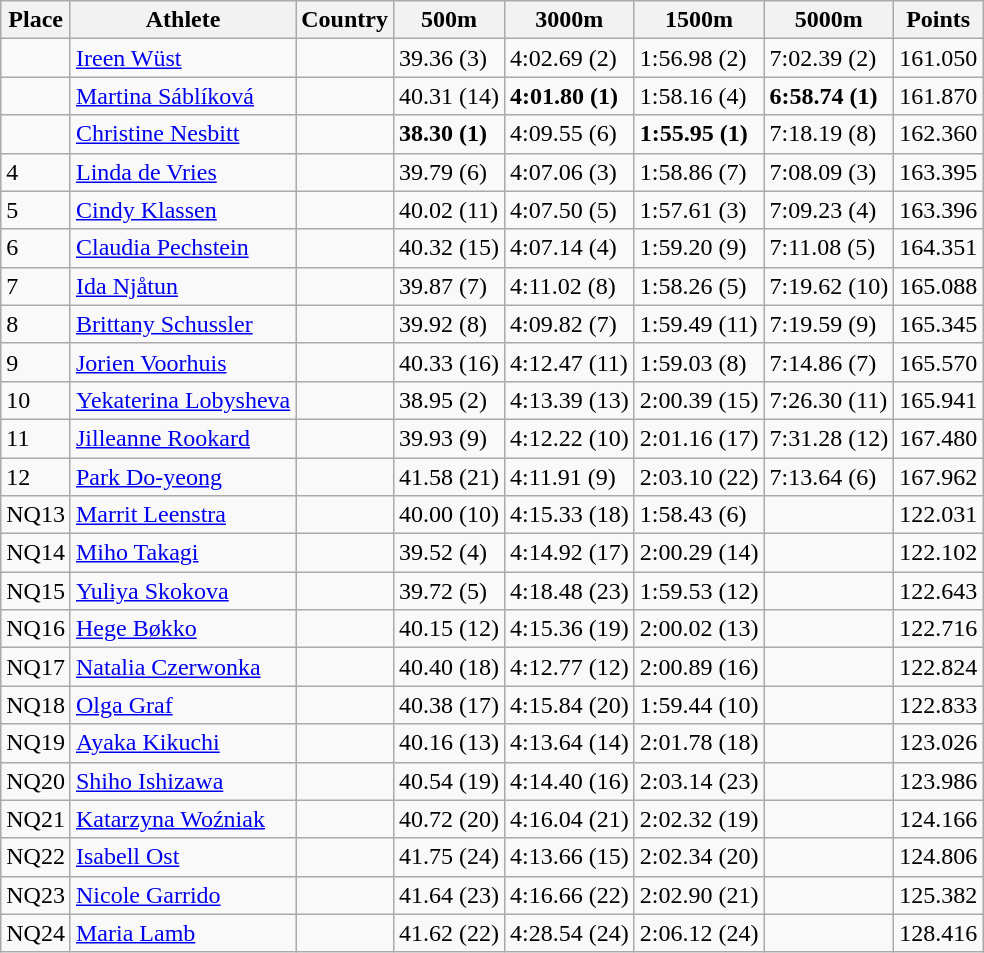<table class="wikitable sortable">
<tr>
<th>Place</th>
<th>Athlete</th>
<th>Country</th>
<th>500m</th>
<th>3000m</th>
<th>1500m</th>
<th>5000m</th>
<th>Points</th>
</tr>
<tr>
<td></td>
<td><a href='#'>Ireen Wüst</a></td>
<td></td>
<td>39.36 (3)</td>
<td>4:02.69 (2)</td>
<td>1:56.98 (2)</td>
<td>7:02.39 (2)</td>
<td>161.050</td>
</tr>
<tr>
<td></td>
<td><a href='#'>Martina Sáblíková</a></td>
<td></td>
<td>40.31 (14)</td>
<td><strong>4:01.80 (1)</strong></td>
<td>1:58.16 (4)</td>
<td><strong>6:58.74 (1)</strong></td>
<td>161.870</td>
</tr>
<tr>
<td></td>
<td><a href='#'>Christine Nesbitt</a></td>
<td></td>
<td><strong>38.30 (1)</strong></td>
<td>4:09.55 (6)</td>
<td><strong>1:55.95 (1)</strong></td>
<td>7:18.19 (8)</td>
<td>162.360</td>
</tr>
<tr>
<td>4</td>
<td><a href='#'>Linda de Vries</a></td>
<td></td>
<td>39.79 (6)</td>
<td>4:07.06 (3)</td>
<td>1:58.86 (7)</td>
<td>7:08.09 (3)</td>
<td>163.395</td>
</tr>
<tr>
<td>5</td>
<td><a href='#'>Cindy Klassen</a></td>
<td></td>
<td>40.02 (11)</td>
<td>4:07.50 (5)</td>
<td>1:57.61 (3)</td>
<td>7:09.23 (4)</td>
<td>163.396</td>
</tr>
<tr>
<td>6</td>
<td><a href='#'>Claudia Pechstein</a></td>
<td></td>
<td>40.32 (15)</td>
<td>4:07.14 (4)</td>
<td>1:59.20 (9)</td>
<td>7:11.08 (5)</td>
<td>164.351</td>
</tr>
<tr>
<td>7</td>
<td><a href='#'>Ida Njåtun</a></td>
<td></td>
<td>39.87 (7)</td>
<td>4:11.02 (8)</td>
<td>1:58.26 (5)</td>
<td>7:19.62 (10)</td>
<td>165.088</td>
</tr>
<tr>
<td>8</td>
<td><a href='#'>Brittany Schussler</a></td>
<td></td>
<td>39.92 (8)</td>
<td>4:09.82 (7)</td>
<td>1:59.49 (11)</td>
<td>7:19.59 (9)</td>
<td>165.345</td>
</tr>
<tr>
<td>9</td>
<td><a href='#'>Jorien Voorhuis</a></td>
<td></td>
<td>40.33 (16)</td>
<td>4:12.47 (11)</td>
<td>1:59.03 (8)</td>
<td>7:14.86 (7)</td>
<td>165.570</td>
</tr>
<tr>
<td>10</td>
<td><a href='#'>Yekaterina Lobysheva</a></td>
<td></td>
<td>38.95 (2)</td>
<td>4:13.39 (13)</td>
<td>2:00.39 (15)</td>
<td>7:26.30 (11)</td>
<td>165.941</td>
</tr>
<tr>
<td>11</td>
<td><a href='#'>Jilleanne Rookard</a></td>
<td></td>
<td>39.93 (9)</td>
<td>4:12.22 (10)</td>
<td>2:01.16 (17)</td>
<td>7:31.28 (12)</td>
<td>167.480</td>
</tr>
<tr>
<td>12</td>
<td><a href='#'>Park Do-yeong</a></td>
<td></td>
<td>41.58 (21)</td>
<td>4:11.91 (9)</td>
<td>2:03.10 (22)</td>
<td>7:13.64 (6)</td>
<td>167.962</td>
</tr>
<tr>
<td>NQ13</td>
<td><a href='#'>Marrit Leenstra</a></td>
<td></td>
<td>40.00 (10)</td>
<td>4:15.33 (18)</td>
<td>1:58.43 (6)</td>
<td></td>
<td>122.031</td>
</tr>
<tr>
<td>NQ14</td>
<td><a href='#'>Miho Takagi</a></td>
<td></td>
<td>39.52 (4)</td>
<td>4:14.92 (17)</td>
<td>2:00.29 (14)</td>
<td></td>
<td>122.102</td>
</tr>
<tr>
<td>NQ15</td>
<td><a href='#'>Yuliya Skokova</a></td>
<td></td>
<td>39.72 (5)</td>
<td>4:18.48 (23)</td>
<td>1:59.53 (12)</td>
<td></td>
<td>122.643</td>
</tr>
<tr>
<td>NQ16</td>
<td><a href='#'>Hege Bøkko</a></td>
<td></td>
<td>40.15 (12)</td>
<td>4:15.36 (19)</td>
<td>2:00.02 (13)</td>
<td></td>
<td>122.716</td>
</tr>
<tr>
<td>NQ17</td>
<td><a href='#'>Natalia Czerwonka</a></td>
<td></td>
<td>40.40 (18)</td>
<td>4:12.77 (12)</td>
<td>2:00.89 (16)</td>
<td></td>
<td>122.824</td>
</tr>
<tr>
<td>NQ18</td>
<td><a href='#'>Olga Graf</a></td>
<td></td>
<td>40.38 (17)</td>
<td>4:15.84 (20)</td>
<td>1:59.44 (10)</td>
<td></td>
<td>122.833</td>
</tr>
<tr>
<td>NQ19</td>
<td><a href='#'>Ayaka Kikuchi</a></td>
<td></td>
<td>40.16 (13)</td>
<td>4:13.64 (14)</td>
<td>2:01.78 (18)</td>
<td></td>
<td>123.026</td>
</tr>
<tr>
<td>NQ20</td>
<td><a href='#'>Shiho Ishizawa</a></td>
<td></td>
<td>40.54 (19)</td>
<td>4:14.40 (16)</td>
<td>2:03.14 (23)</td>
<td></td>
<td>123.986</td>
</tr>
<tr>
<td>NQ21</td>
<td><a href='#'>Katarzyna Woźniak</a></td>
<td></td>
<td>40.72 (20)</td>
<td>4:16.04 (21)</td>
<td>2:02.32 (19)</td>
<td></td>
<td>124.166</td>
</tr>
<tr>
<td>NQ22</td>
<td><a href='#'>Isabell Ost</a></td>
<td></td>
<td>41.75 (24)</td>
<td>4:13.66 (15)</td>
<td>2:02.34 (20)</td>
<td></td>
<td>124.806</td>
</tr>
<tr>
<td>NQ23</td>
<td><a href='#'>Nicole Garrido</a></td>
<td></td>
<td>41.64 (23)</td>
<td>4:16.66 (22)</td>
<td>2:02.90 (21)</td>
<td></td>
<td>125.382</td>
</tr>
<tr>
<td>NQ24</td>
<td><a href='#'>Maria Lamb</a></td>
<td></td>
<td>41.62 (22)</td>
<td>4:28.54 (24)</td>
<td>2:06.12 (24)</td>
<td></td>
<td>128.416</td>
</tr>
</table>
